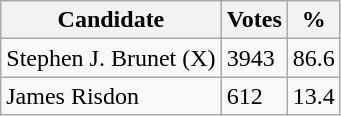<table class="wikitable">
<tr>
<th>Candidate</th>
<th>Votes</th>
<th>%</th>
</tr>
<tr>
<td>Stephen J. Brunet (X)</td>
<td>3943</td>
<td>86.6</td>
</tr>
<tr>
<td>James Risdon</td>
<td>612</td>
<td>13.4</td>
</tr>
</table>
